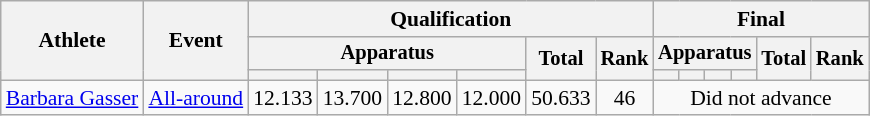<table class="wikitable" style="font-size:90%">
<tr>
<th rowspan=3>Athlete</th>
<th rowspan=3>Event</th>
<th colspan =6>Qualification</th>
<th colspan =6>Final</th>
</tr>
<tr style="font-size:95%">
<th colspan=4>Apparatus</th>
<th rowspan=2>Total</th>
<th rowspan=2>Rank</th>
<th colspan=4>Apparatus</th>
<th rowspan=2>Total</th>
<th rowspan=2>Rank</th>
</tr>
<tr style="font-size:95%">
<th></th>
<th></th>
<th></th>
<th></th>
<th></th>
<th></th>
<th></th>
<th></th>
</tr>
<tr align=center>
<td align=left><a href='#'>Barbara Gasser</a></td>
<td align=left><a href='#'>All-around</a></td>
<td>12.133</td>
<td>13.700</td>
<td>12.800</td>
<td>12.000</td>
<td>50.633</td>
<td>46</td>
<td colspan=6>Did not advance</td>
</tr>
</table>
